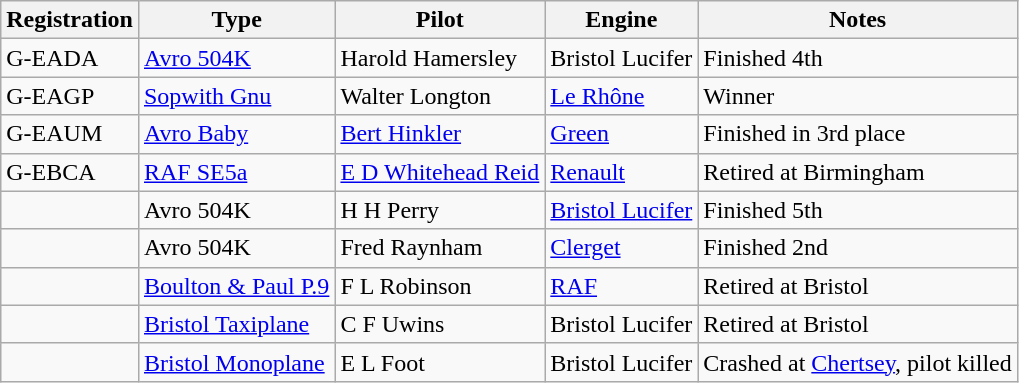<table class="wikitable">
<tr>
<th>Registration</th>
<th>Type</th>
<th>Pilot</th>
<th>Engine</th>
<th>Notes</th>
</tr>
<tr>
<td>G-EADA</td>
<td><a href='#'>Avro 504K</a></td>
<td>Harold Hamersley</td>
<td> Bristol Lucifer</td>
<td>Finished 4th</td>
</tr>
<tr>
<td>G-EAGP</td>
<td><a href='#'>Sopwith Gnu</a></td>
<td>Walter Longton</td>
<td> <a href='#'>Le Rhône</a></td>
<td>Winner</td>
</tr>
<tr>
<td>G-EAUM</td>
<td><a href='#'>Avro Baby</a></td>
<td><a href='#'>Bert Hinkler</a></td>
<td> <a href='#'>Green</a></td>
<td>Finished in 3rd place</td>
</tr>
<tr>
<td>G-EBCA</td>
<td><a href='#'>RAF SE5a</a></td>
<td><a href='#'>E D Whitehead Reid</a></td>
<td> <a href='#'>Renault</a></td>
<td>Retired at Birmingham</td>
</tr>
<tr>
<td></td>
<td>Avro 504K</td>
<td>H H Perry</td>
<td> <a href='#'>Bristol Lucifer</a></td>
<td>Finished 5th</td>
</tr>
<tr>
<td></td>
<td>Avro 504K</td>
<td>Fred Raynham</td>
<td> <a href='#'>Clerget</a></td>
<td>Finished 2nd</td>
</tr>
<tr>
<td></td>
<td><a href='#'>Boulton & Paul P.9</a></td>
<td>F L Robinson</td>
<td> <a href='#'>RAF</a></td>
<td>Retired at Bristol</td>
</tr>
<tr>
<td></td>
<td><a href='#'>Bristol Taxiplane</a></td>
<td>C F Uwins</td>
<td> Bristol Lucifer</td>
<td>Retired at Bristol</td>
</tr>
<tr>
<td></td>
<td><a href='#'>Bristol Monoplane</a></td>
<td>E L Foot</td>
<td> Bristol Lucifer</td>
<td>Crashed at <a href='#'>Chertsey</a>, pilot killed</td>
</tr>
</table>
